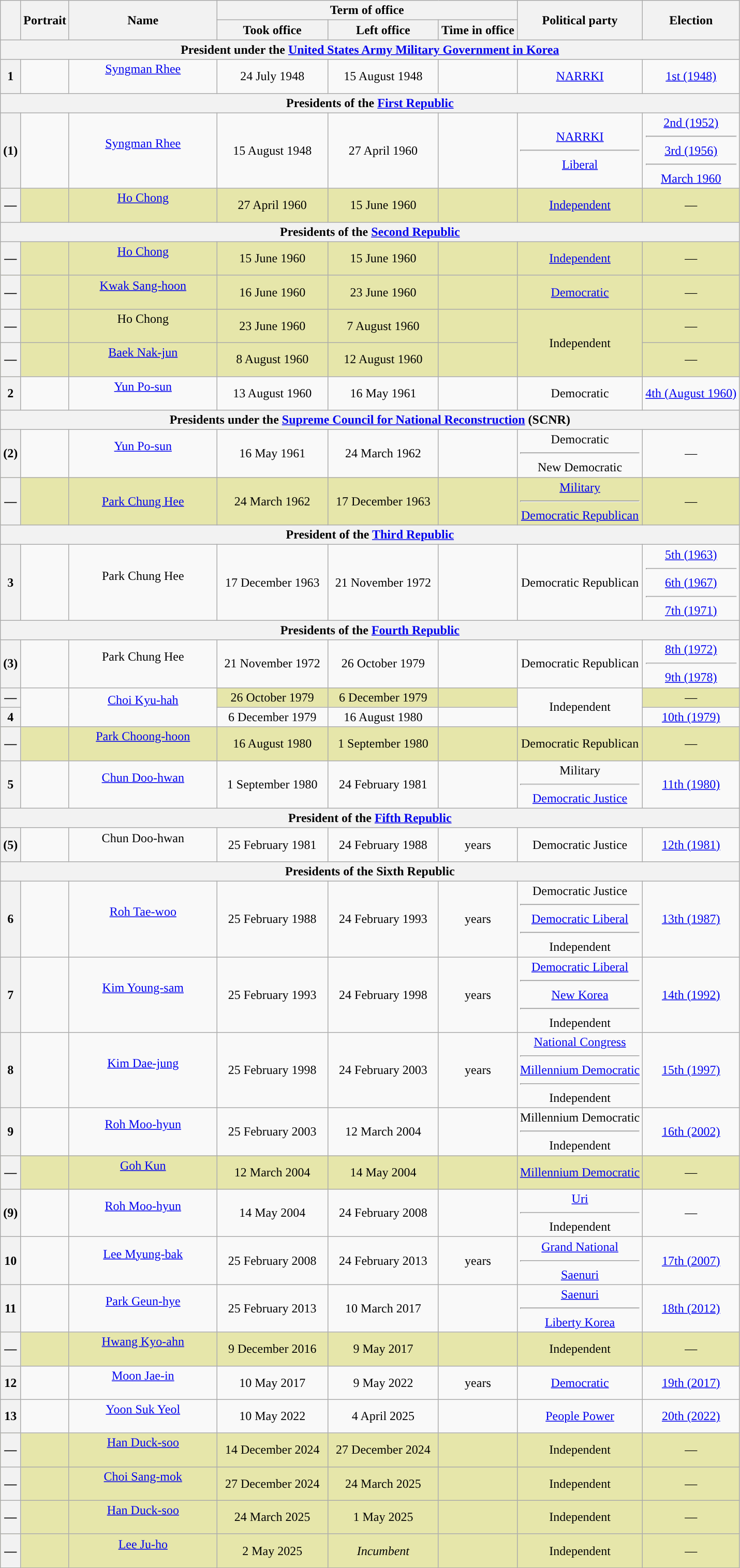<table class="wikitable" style="text-align:center">
<tr>
<th rowspan="2"></th>
<th rowspan="2">Portrait</th>
<th rowspan="2" width="20%">Name<br></th>
<th colspan="3">Term of office</th>
<th rowspan="2">Political party</th>
<th rowspan="2">Election</th>
</tr>
<tr>
<th width="15%">Took office</th>
<th width="15%">Left office</th>
<th>Time in office</th>
</tr>
<tr>
<th colspan="8">President under the <a href='#'>United States Army Military Government in Korea</a></th>
</tr>
<tr>
<th style="background:">1</th>
<td></td>
<td><a href='#'>Syngman Rhee</a><br><br></td>
<td>24 July 1948</td>
<td>15 August 1948</td>
<td></td>
<td><a href='#'>NARRKI</a></td>
<td><a href='#'>1st (1948)</a></td>
</tr>
<tr>
<th colspan="8">Presidents of the <a href='#'>First Republic</a></th>
</tr>
<tr>
<th style="background:">(1)</th>
<td></td>
<td><a href='#'>Syngman Rhee</a><br><br></td>
<td>15 August 1948</td>
<td>27 April 1960</td>
<td></td>
<td><a href='#'>NARRKI</a><hr><a href='#'>Liberal</a></td>
<td><a href='#'>2nd (1952)</a><hr><a href='#'>3rd (1956)</a><hr><a href='#'>March 1960</a></td>
</tr>
<tr style="background:#E6E6AA;">
<th style="background:">—</th>
<td></td>
<td><a href='#'>Ho Chong</a><br><br></td>
<td>27 April 1960</td>
<td>15 June 1960</td>
<td></td>
<td><a href='#'>Independent</a></td>
<td>—</td>
</tr>
<tr>
<th colspan="8">Presidents of the <a href='#'>Second Republic</a></th>
</tr>
<tr style="background:#E6E6AA;">
<th style="background:">—</th>
<td></td>
<td><a href='#'>Ho Chong</a><br><br></td>
<td>15 June 1960</td>
<td>15 June 1960</td>
<td></td>
<td><a href='#'>Independent</a></td>
<td>—</td>
</tr>
<tr style="background:#E6E6AA;">
<th style="background:">—</th>
<td></td>
<td><a href='#'>Kwak Sang-hoon</a><br><br></td>
<td>16 June 1960</td>
<td>23 June 1960</td>
<td></td>
<td><a href='#'>Democratic</a></td>
<td>—</td>
</tr>
<tr style="background:#E6E6AA;">
<th style="background:">—</th>
<td></td>
<td>Ho Chong<br><br></td>
<td>23 June 1960</td>
<td>7 August 1960</td>
<td></td>
<td rowspan="2">Independent</td>
<td>—</td>
</tr>
<tr style="background:#E6E6AA;">
<th style="background:">—</th>
<td></td>
<td><a href='#'>Baek Nak-jun</a><br><br></td>
<td>8 August 1960</td>
<td>12 August 1960</td>
<td></td>
<td>—</td>
</tr>
<tr>
<th style="background:">2</th>
<td></td>
<td><a href='#'>Yun Po-sun</a><br><br></td>
<td>13 August 1960</td>
<td>16 May 1961</td>
<td></td>
<td>Democratic</td>
<td><a href='#'>4th (August 1960)</a></td>
</tr>
<tr>
<th colspan="8">Presidents under the <a href='#'>Supreme Council for National Reconstruction</a> (SCNR)</th>
</tr>
<tr>
<th style="background:">(2)</th>
<td></td>
<td><a href='#'>Yun Po-sun</a><br><br></td>
<td>16 May 1961</td>
<td>24 March 1962</td>
<td></td>
<td>Democratic<hr>New Democratic</td>
<td>—</td>
</tr>
<tr style="background:#E6E6AA;">
<th style="background:">—</th>
<td></td>
<td><br><a href='#'>Park Chung Hee</a><br><br></td>
<td>24 March 1962</td>
<td>17 December 1963</td>
<td></td>
<td><a href='#'>Military</a><hr><a href='#'>Democratic Republican</a></td>
<td>—</td>
</tr>
<tr>
<th colspan="8">President of the <a href='#'>Third Republic</a></th>
</tr>
<tr>
<th style="background:">3</th>
<td></td>
<td>Park Chung Hee<br><br></td>
<td>17 December 1963</td>
<td>21 November 1972</td>
<td></td>
<td>Democratic Republican</td>
<td><a href='#'>5th (1963)</a><hr><a href='#'>6th (1967)</a><hr><a href='#'>7th (1971)</a></td>
</tr>
<tr>
<th colspan="8">Presidents of the <a href='#'>Fourth Republic</a></th>
</tr>
<tr>
<th style="background:">(3)</th>
<td></td>
<td>Park Chung Hee<br><br></td>
<td>21 November 1972</td>
<td>26 October 1979</td>
<td></td>
<td>Democratic Republican</td>
<td><a href='#'>8th (1972)</a><hr><a href='#'>9th (1978)</a></td>
</tr>
<tr>
<th style="background:">—</th>
<td rowspan="2"></td>
<td rowspan="2"><a href='#'>Choi Kyu-hah</a><br><br></td>
<td bgcolor="#E6E6AA">26 October 1979</td>
<td bgcolor="#E6E6AA">6 December 1979</td>
<td bgcolor="#E6E6AA"></td>
<td rowspan="2">Independent</td>
<td bgcolor="#E6E6AA">—</td>
</tr>
<tr>
<th style="background:">4</th>
<td>6 December 1979</td>
<td>16 August 1980</td>
<td></td>
<td><a href='#'>10th (1979)</a></td>
</tr>
<tr style="background:#E6E6AA;">
<th style="background:">—</th>
<td></td>
<td><a href='#'>Park Choong-hoon</a><br><br></td>
<td>16 August 1980</td>
<td>1 September 1980</td>
<td></td>
<td>Democratic Republican</td>
<td>—</td>
</tr>
<tr>
<th style="background:">5</th>
<td></td>
<td><a href='#'>Chun Doo-hwan</a><br><br></td>
<td>1 September 1980</td>
<td>24 February 1981</td>
<td></td>
<td>Military<br><hr><a href='#'>Democratic Justice</a><br></td>
<td><a href='#'>11th (1980)</a></td>
</tr>
<tr>
<th colspan="8">President of the <a href='#'>Fifth Republic</a></th>
</tr>
<tr>
<th style="background:">(5)</th>
<td></td>
<td>Chun Doo-hwan<br><br></td>
<td>25 February 1981</td>
<td>24 February 1988</td>
<td> years</td>
<td>Democratic Justice<br></td>
<td><a href='#'>12th (1981)</a></td>
</tr>
<tr>
<th colspan="8">Presidents of the Sixth Republic</th>
</tr>
<tr>
<th style="background:">6</th>
<td></td>
<td><a href='#'>Roh Tae-woo</a><br><br></td>
<td>25 February 1988</td>
<td>24 February 1993</td>
<td> years</td>
<td>Democratic Justice<br><hr><a href='#'>Democratic Liberal</a><br><hr>Independent<br></td>
<td><a href='#'>13th (1987)</a></td>
</tr>
<tr>
<th style="background:">7</th>
<td></td>
<td><a href='#'>Kim Young-sam</a><br><br></td>
<td>25 February 1993</td>
<td>24 February 1998</td>
<td> years</td>
<td><a href='#'>Democratic Liberal</a><hr><a href='#'>New Korea</a><hr>Independent</td>
<td><a href='#'>14th (1992)</a></td>
</tr>
<tr>
<th style="background:">8</th>
<td></td>
<td><a href='#'>Kim Dae-jung</a><br><br></td>
<td>25 February 1998</td>
<td>24 February 2003</td>
<td> years</td>
<td><a href='#'>National Congress</a><hr><a href='#'>Millennium Democratic</a><hr>Independent</td>
<td><a href='#'>15th (1997)</a></td>
</tr>
<tr>
<th style="background:">9</th>
<td></td>
<td><a href='#'>Roh Moo-hyun</a><br><br></td>
<td>25 February 2003</td>
<td>12 March 2004</td>
<td></td>
<td>Millennium Democratic<hr>Independent</td>
<td><a href='#'>16th (2002)</a></td>
</tr>
<tr style="background:#E6E6AA;">
<th style="background:">—</th>
<td></td>
<td><a href='#'>Goh Kun</a><br><br></td>
<td>12 March 2004</td>
<td>14 May 2004</td>
<td></td>
<td><a href='#'>Millennium Democratic</a></td>
<td>—</td>
</tr>
<tr>
<th style="background:">(9)</th>
<td></td>
<td><a href='#'>Roh Moo-hyun</a><br><br></td>
<td>14 May 2004</td>
<td>24 February 2008</td>
<td></td>
<td><a href='#'>Uri</a><hr>Independent</td>
<td>—</td>
</tr>
<tr>
<th style="background:">10</th>
<td></td>
<td><a href='#'>Lee Myung-bak</a><br><br></td>
<td>25 February 2008</td>
<td>24 February 2013</td>
<td> years</td>
<td><a href='#'>Grand National</a><hr><a href='#'>Saenuri</a></td>
<td><a href='#'>17th (2007)</a></td>
</tr>
<tr>
<th style="background:">11</th>
<td></td>
<td><a href='#'>Park Geun-hye</a><br><br></td>
<td>25 February 2013</td>
<td>10 March 2017</td>
<td></td>
<td><a href='#'>Saenuri</a><hr><a href='#'>Liberty Korea</a></td>
<td><a href='#'>18th (2012)</a></td>
</tr>
<tr style="background:#E6E6AA;">
<th style="background:">—</th>
<td></td>
<td><a href='#'>Hwang Kyo-ahn</a><br><br></td>
<td>9 December 2016</td>
<td>9 May 2017</td>
<td></td>
<td>Independent</td>
<td>—</td>
</tr>
<tr>
<th style="background:">12</th>
<td></td>
<td><a href='#'>Moon Jae-in</a><br><br></td>
<td>10 May 2017</td>
<td>9 May 2022</td>
<td> years</td>
<td><a href='#'>Democratic</a></td>
<td><a href='#'>19th (2017)</a></td>
</tr>
<tr>
<th style="background:">13</th>
<td></td>
<td><a href='#'>Yoon Suk Yeol</a><br><br></td>
<td>10 May 2022</td>
<td>4 April 2025</td>
<td></td>
<td><a href='#'>People Power</a></td>
<td><a href='#'>20th (2022)</a></td>
</tr>
<tr style="background:#E6E6AA;">
<th style="background:">—</th>
<td></td>
<td><a href='#'>Han Duck-soo</a><br><br></td>
<td>14 December 2024</td>
<td>27 December 2024</td>
<td></td>
<td>Independent</td>
<td>—</td>
</tr>
<tr style="background:#E6E6AA;">
<th style="background:">—</th>
<td></td>
<td><a href='#'>Choi Sang-mok</a><br><br></td>
<td>27 December 2024</td>
<td>24 March 2025</td>
<td></td>
<td>Independent</td>
<td>—</td>
</tr>
<tr style="background:#E6E6AA;">
<th style="background:">—</th>
<td></td>
<td><a href='#'>Han Duck-soo</a><br><br></td>
<td>24 March 2025</td>
<td>1 May 2025</td>
<td></td>
<td>Independent</td>
<td>—</td>
</tr>
<tr style="background:#E6E6AA;">
<th style="background:">—</th>
<td></td>
<td><a href='#'>Lee Ju-ho</a><br><br></td>
<td>2 May 2025</td>
<td><em>Incumbent</em></td>
<td></td>
<td>Independent</td>
<td>—</td>
</tr>
</table>
